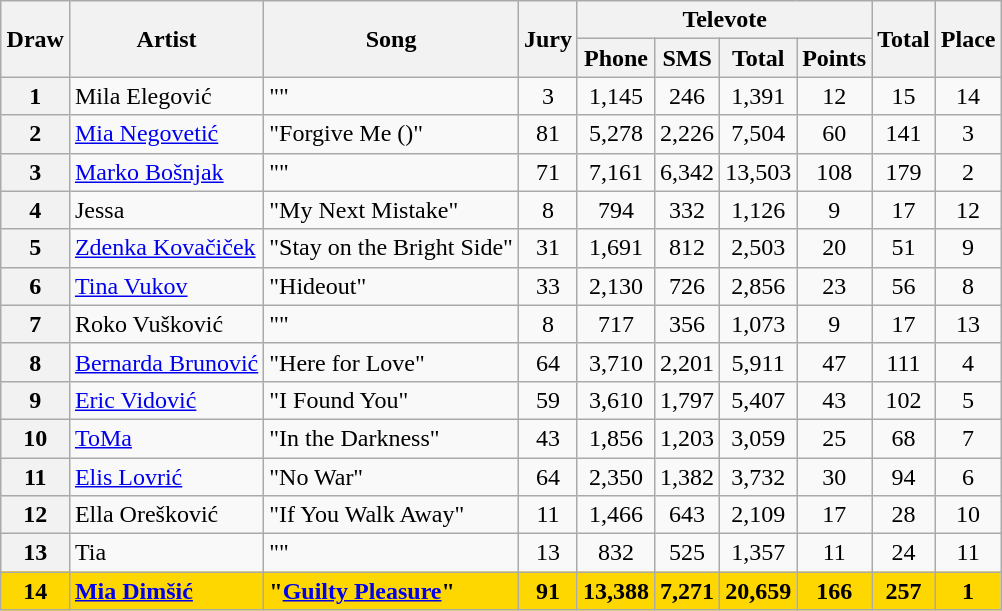<table class="sortable wikitable plainrowheaders" style="margin: 1em auto 1em auto; text-align:center;">
<tr>
<th rowspan="2">Draw</th>
<th rowspan="2">Artist</th>
<th rowspan="2">Song</th>
<th rowspan="2">Jury</th>
<th colspan="4">Televote</th>
<th rowspan="2">Total</th>
<th rowspan="2">Place</th>
</tr>
<tr>
<th>Phone</th>
<th>SMS</th>
<th>Total</th>
<th>Points</th>
</tr>
<tr>
<th scope="row" style="text-align:center;">1</th>
<td align="left">Mila Elegović</td>
<td align="left">""</td>
<td>3</td>
<td>1,145</td>
<td>246</td>
<td>1,391</td>
<td>12</td>
<td>15</td>
<td>14</td>
</tr>
<tr>
<th scope="row" style="text-align:center;">2</th>
<td align="left"><a href='#'>Mia Negovetić</a></td>
<td align="left">"Forgive Me ()"</td>
<td>81</td>
<td>5,278</td>
<td>2,226</td>
<td>7,504</td>
<td>60</td>
<td>141</td>
<td>3</td>
</tr>
<tr>
<th scope="row" style="text-align:center;">3</th>
<td align="left"><a href='#'>Marko Bošnjak</a></td>
<td align="left">""</td>
<td>71</td>
<td>7,161</td>
<td>6,342</td>
<td>13,503</td>
<td>108</td>
<td>179</td>
<td>2</td>
</tr>
<tr>
<th scope="row" style="text-align:center;">4</th>
<td align="left">Jessa</td>
<td align="left">"My Next Mistake"</td>
<td>8</td>
<td>794</td>
<td>332</td>
<td>1,126</td>
<td>9</td>
<td>17</td>
<td>12</td>
</tr>
<tr>
<th scope="row" style="text-align:center;">5</th>
<td align="left"><a href='#'>Zdenka Kovačiček</a></td>
<td align="left">"Stay on the Bright Side"</td>
<td>31</td>
<td>1,691</td>
<td>812</td>
<td>2,503</td>
<td>20</td>
<td>51</td>
<td>9</td>
</tr>
<tr>
<th scope="row" style="text-align:center;">6</th>
<td align="left"><a href='#'>Tina Vukov</a></td>
<td align="left">"Hideout"</td>
<td>33</td>
<td>2,130</td>
<td>726</td>
<td>2,856</td>
<td>23</td>
<td>56</td>
<td>8</td>
</tr>
<tr>
<th scope="row" style="text-align:center;">7</th>
<td align="left">Roko Vušković</td>
<td align="left">""</td>
<td>8</td>
<td>717</td>
<td>356</td>
<td>1,073</td>
<td>9</td>
<td>17</td>
<td>13</td>
</tr>
<tr>
<th scope="row" style="text-align:center;">8</th>
<td align="left"><a href='#'>Bernarda Brunović</a></td>
<td align="left">"Here for Love"</td>
<td>64</td>
<td>3,710</td>
<td>2,201</td>
<td>5,911</td>
<td>47</td>
<td>111</td>
<td>4</td>
</tr>
<tr>
<th scope="row" style="text-align:center;">9</th>
<td align="left"><a href='#'>Eric Vidović</a></td>
<td align="left">"I Found You"</td>
<td>59</td>
<td>3,610</td>
<td>1,797</td>
<td>5,407</td>
<td>43</td>
<td>102</td>
<td>5</td>
</tr>
<tr>
<th scope="row" style="text-align:center;">10</th>
<td align="left"><a href='#'>ToMa</a></td>
<td align="left">"In the Darkness"</td>
<td>43</td>
<td>1,856</td>
<td>1,203</td>
<td>3,059</td>
<td>25</td>
<td>68</td>
<td>7</td>
</tr>
<tr>
<th scope="row" style="text-align:center;">11</th>
<td align="left"><a href='#'>Elis Lovrić</a></td>
<td align="left">"No War"</td>
<td>64</td>
<td>2,350</td>
<td>1,382</td>
<td>3,732</td>
<td>30</td>
<td>94</td>
<td>6</td>
</tr>
<tr>
<th scope="row" style="text-align:center;">12</th>
<td align="left">Ella Orešković</td>
<td align="left">"If You Walk Away"</td>
<td>11</td>
<td>1,466</td>
<td>643</td>
<td>2,109</td>
<td>17</td>
<td>28</td>
<td>10</td>
</tr>
<tr>
<th scope="row" style="text-align:center;">13</th>
<td align="left">Tia</td>
<td align="left">""</td>
<td>13</td>
<td>832</td>
<td>525</td>
<td>1,357</td>
<td>11</td>
<td>24</td>
<td>11</td>
</tr>
<tr style="background: gold; font-weight: bold;">
<th scope="row" style="text-align:center; background: gold; font-weight: bold;">14</th>
<td align="left"><a href='#'>Mia Dimšić</a></td>
<td align="left">"<a href='#'>Guilty Pleasure</a>"</td>
<td>91</td>
<td>13,388</td>
<td>7,271</td>
<td>20,659</td>
<td>166</td>
<td>257</td>
<td>1</td>
</tr>
</table>
